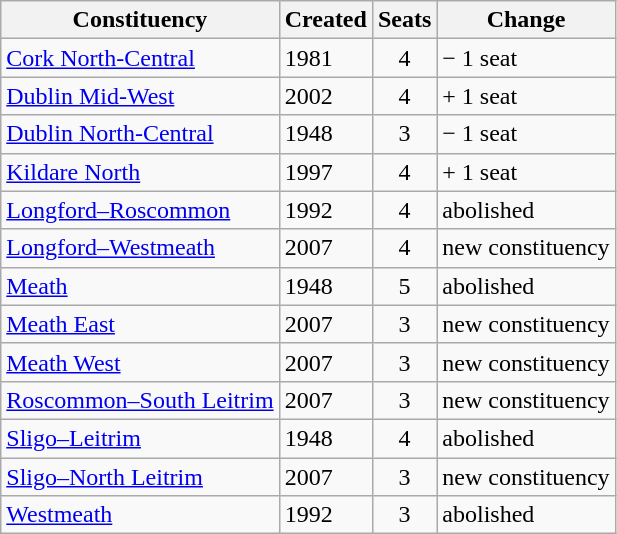<table class="wikitable">
<tr>
<th>Constituency</th>
<th>Created</th>
<th>Seats</th>
<th>Change</th>
</tr>
<tr>
<td><a href='#'>Cork North-Central</a></td>
<td>1981</td>
<td align="center">4</td>
<td>− 1 seat</td>
</tr>
<tr>
<td><a href='#'>Dublin Mid-West</a></td>
<td>2002</td>
<td align="center">4</td>
<td>+ 1 seat</td>
</tr>
<tr>
<td><a href='#'>Dublin North-Central</a></td>
<td>1948</td>
<td align="center">3</td>
<td>− 1 seat</td>
</tr>
<tr>
<td><a href='#'>Kildare North</a></td>
<td>1997</td>
<td align="center">4</td>
<td>+ 1 seat</td>
</tr>
<tr>
<td><a href='#'>Longford–Roscommon</a></td>
<td>1992</td>
<td align="center">4</td>
<td>abolished</td>
</tr>
<tr>
<td><a href='#'>Longford–Westmeath</a></td>
<td>2007</td>
<td align="center">4</td>
<td>new constituency</td>
</tr>
<tr>
<td><a href='#'>Meath</a></td>
<td>1948</td>
<td align="center">5</td>
<td>abolished</td>
</tr>
<tr>
<td><a href='#'>Meath East</a></td>
<td>2007</td>
<td align="center">3</td>
<td>new constituency</td>
</tr>
<tr>
<td><a href='#'>Meath West</a></td>
<td>2007</td>
<td align="center">3</td>
<td>new constituency</td>
</tr>
<tr>
<td><a href='#'>Roscommon–South Leitrim</a></td>
<td>2007</td>
<td align="center">3</td>
<td>new constituency</td>
</tr>
<tr>
<td><a href='#'>Sligo–Leitrim</a></td>
<td>1948</td>
<td align="center">4</td>
<td>abolished</td>
</tr>
<tr>
<td><a href='#'>Sligo–North Leitrim</a></td>
<td>2007</td>
<td align="center">3</td>
<td>new constituency</td>
</tr>
<tr>
<td><a href='#'>Westmeath</a></td>
<td>1992</td>
<td align="center">3</td>
<td>abolished</td>
</tr>
</table>
